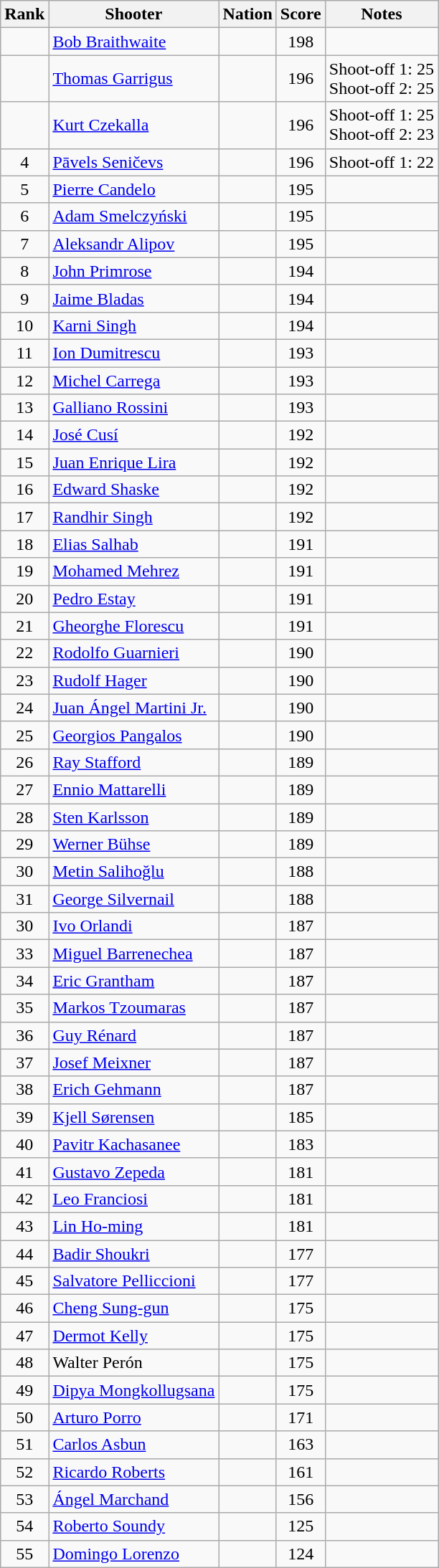<table class="wikitable sortable" style="text-align: center">
<tr>
<th>Rank</th>
<th>Shooter</th>
<th>Nation</th>
<th>Score</th>
<th>Notes</th>
</tr>
<tr>
<td></td>
<td align=left><a href='#'>Bob Braithwaite</a></td>
<td align=left></td>
<td>198</td>
<td></td>
</tr>
<tr>
<td></td>
<td align=left><a href='#'>Thomas Garrigus</a></td>
<td align=left></td>
<td>196</td>
<td>Shoot-off 1: 25<br>Shoot-off 2: 25</td>
</tr>
<tr>
<td></td>
<td align=left><a href='#'>Kurt Czekalla</a></td>
<td align=left></td>
<td>196</td>
<td>Shoot-off 1: 25<br>Shoot-off 2: 23</td>
</tr>
<tr>
<td>4</td>
<td align=left><a href='#'>Pāvels Seničevs</a></td>
<td align=left></td>
<td>196</td>
<td>Shoot-off 1: 22</td>
</tr>
<tr>
<td>5</td>
<td align=left><a href='#'>Pierre Candelo</a></td>
<td align=left></td>
<td>195</td>
<td></td>
</tr>
<tr>
<td>6</td>
<td align=left><a href='#'>Adam Smelczyński</a></td>
<td align=left></td>
<td>195</td>
<td></td>
</tr>
<tr>
<td>7</td>
<td align=left><a href='#'>Aleksandr Alipov</a></td>
<td align=left></td>
<td>195</td>
<td></td>
</tr>
<tr>
<td>8</td>
<td align=left><a href='#'>John Primrose</a></td>
<td align=left></td>
<td>194</td>
<td></td>
</tr>
<tr>
<td>9</td>
<td align=left><a href='#'>Jaime Bladas</a></td>
<td align=left></td>
<td>194</td>
<td></td>
</tr>
<tr>
<td>10</td>
<td align=left><a href='#'>Karni Singh</a></td>
<td align=left></td>
<td>194</td>
<td></td>
</tr>
<tr>
<td>11</td>
<td align=left><a href='#'>Ion Dumitrescu</a></td>
<td align=left></td>
<td>193</td>
<td></td>
</tr>
<tr>
<td>12</td>
<td align=left><a href='#'>Michel Carrega</a></td>
<td align=left></td>
<td>193</td>
<td></td>
</tr>
<tr>
<td>13</td>
<td align=left><a href='#'>Galliano Rossini</a></td>
<td align=left></td>
<td>193</td>
<td></td>
</tr>
<tr>
<td>14</td>
<td align=left><a href='#'>José Cusí</a></td>
<td align=left></td>
<td>192</td>
<td></td>
</tr>
<tr>
<td>15</td>
<td align=left><a href='#'>Juan Enrique Lira</a></td>
<td align=left></td>
<td>192</td>
<td></td>
</tr>
<tr>
<td>16</td>
<td align=left><a href='#'>Edward Shaske</a></td>
<td align=left></td>
<td>192</td>
<td></td>
</tr>
<tr>
<td>17</td>
<td align=left><a href='#'>Randhir Singh</a></td>
<td align=left></td>
<td>192</td>
<td></td>
</tr>
<tr>
<td>18</td>
<td align=left><a href='#'>Elias Salhab</a></td>
<td align=left></td>
<td>191</td>
<td></td>
</tr>
<tr>
<td>19</td>
<td align=left><a href='#'>Mohamed Mehrez</a></td>
<td align=left></td>
<td>191</td>
<td></td>
</tr>
<tr>
<td>20</td>
<td align=left><a href='#'>Pedro Estay</a></td>
<td align=left></td>
<td>191</td>
<td></td>
</tr>
<tr>
<td>21</td>
<td align=left><a href='#'>Gheorghe Florescu</a></td>
<td align=left></td>
<td>191</td>
<td></td>
</tr>
<tr>
<td>22</td>
<td align=left><a href='#'>Rodolfo Guarnieri</a></td>
<td align=left></td>
<td>190</td>
<td></td>
</tr>
<tr>
<td>23</td>
<td align=left><a href='#'>Rudolf Hager</a></td>
<td align=left></td>
<td>190</td>
<td></td>
</tr>
<tr>
<td>24</td>
<td align=left><a href='#'>Juan Ángel Martini Jr.</a></td>
<td align=left></td>
<td>190</td>
<td></td>
</tr>
<tr>
<td>25</td>
<td align=left><a href='#'>Georgios Pangalos</a></td>
<td align=left></td>
<td>190</td>
<td></td>
</tr>
<tr>
<td>26</td>
<td align=left><a href='#'>Ray Stafford</a></td>
<td align=left></td>
<td>189</td>
<td></td>
</tr>
<tr>
<td>27</td>
<td align=left><a href='#'>Ennio Mattarelli</a></td>
<td align=left></td>
<td>189</td>
<td></td>
</tr>
<tr>
<td>28</td>
<td align=left><a href='#'>Sten Karlsson</a></td>
<td align=left></td>
<td>189</td>
<td></td>
</tr>
<tr>
<td>29</td>
<td align=left><a href='#'>Werner Bühse</a></td>
<td align=left></td>
<td>189</td>
<td></td>
</tr>
<tr>
<td>30</td>
<td align=left><a href='#'>Metin Salihoğlu</a></td>
<td align=left></td>
<td>188</td>
<td></td>
</tr>
<tr>
<td>31</td>
<td align=left><a href='#'>George Silvernail</a></td>
<td align=left></td>
<td>188</td>
<td></td>
</tr>
<tr>
<td>30</td>
<td align=left><a href='#'>Ivo Orlandi</a></td>
<td align=left></td>
<td>187</td>
<td></td>
</tr>
<tr>
<td>33</td>
<td align=left><a href='#'>Miguel Barrenechea</a></td>
<td align=left></td>
<td>187</td>
<td></td>
</tr>
<tr>
<td>34</td>
<td align=left><a href='#'>Eric Grantham</a></td>
<td align=left></td>
<td>187</td>
<td></td>
</tr>
<tr>
<td>35</td>
<td align=left><a href='#'>Markos Tzoumaras</a></td>
<td align=left></td>
<td>187</td>
<td></td>
</tr>
<tr>
<td>36</td>
<td align=left><a href='#'>Guy Rénard</a></td>
<td align=left></td>
<td>187</td>
<td></td>
</tr>
<tr>
<td>37</td>
<td align=left><a href='#'>Josef Meixner</a></td>
<td align=left></td>
<td>187</td>
<td></td>
</tr>
<tr>
<td>38</td>
<td align=left><a href='#'>Erich Gehmann</a></td>
<td align=left></td>
<td>187</td>
<td></td>
</tr>
<tr>
<td>39</td>
<td align=left><a href='#'>Kjell Sørensen</a></td>
<td align=left></td>
<td>185</td>
<td></td>
</tr>
<tr>
<td>40</td>
<td align=left><a href='#'>Pavitr Kachasanee</a></td>
<td align=left></td>
<td>183</td>
<td></td>
</tr>
<tr>
<td>41</td>
<td align=left><a href='#'>Gustavo Zepeda</a></td>
<td align=left></td>
<td>181</td>
<td></td>
</tr>
<tr>
<td>42</td>
<td align=left><a href='#'>Leo Franciosi</a></td>
<td align=left></td>
<td>181</td>
<td></td>
</tr>
<tr>
<td>43</td>
<td align=left><a href='#'>Lin Ho-ming</a></td>
<td align=left></td>
<td>181</td>
<td></td>
</tr>
<tr>
<td>44</td>
<td align=left><a href='#'>Badir Shoukri</a></td>
<td align=left></td>
<td>177</td>
<td></td>
</tr>
<tr>
<td>45</td>
<td align=left><a href='#'>Salvatore Pelliccioni</a></td>
<td align=left></td>
<td>177</td>
<td></td>
</tr>
<tr>
<td>46</td>
<td align=left><a href='#'>Cheng Sung-gun</a></td>
<td align=left></td>
<td>175</td>
<td></td>
</tr>
<tr>
<td>47</td>
<td align=left><a href='#'>Dermot Kelly</a></td>
<td align=left></td>
<td>175</td>
<td></td>
</tr>
<tr>
<td>48</td>
<td align=left>Walter Perón</td>
<td align=left></td>
<td>175</td>
<td></td>
</tr>
<tr>
<td>49</td>
<td align=left><a href='#'>Dipya Mongkollugsana</a></td>
<td align=left></td>
<td>175</td>
<td></td>
</tr>
<tr>
<td>50</td>
<td align=left><a href='#'>Arturo Porro</a></td>
<td align=left></td>
<td>171</td>
<td></td>
</tr>
<tr>
<td>51</td>
<td align=left><a href='#'>Carlos Asbun</a></td>
<td align=left></td>
<td>163</td>
<td></td>
</tr>
<tr>
<td>52</td>
<td align=left><a href='#'>Ricardo Roberts</a></td>
<td align=left></td>
<td>161</td>
<td></td>
</tr>
<tr>
<td>53</td>
<td align=left><a href='#'>Ángel Marchand</a></td>
<td align=left></td>
<td>156</td>
<td></td>
</tr>
<tr>
<td>54</td>
<td align=left><a href='#'>Roberto Soundy</a></td>
<td align=left></td>
<td>125</td>
<td></td>
</tr>
<tr>
<td>55</td>
<td align=left><a href='#'>Domingo Lorenzo</a></td>
<td align=left></td>
<td>124</td>
<td></td>
</tr>
</table>
